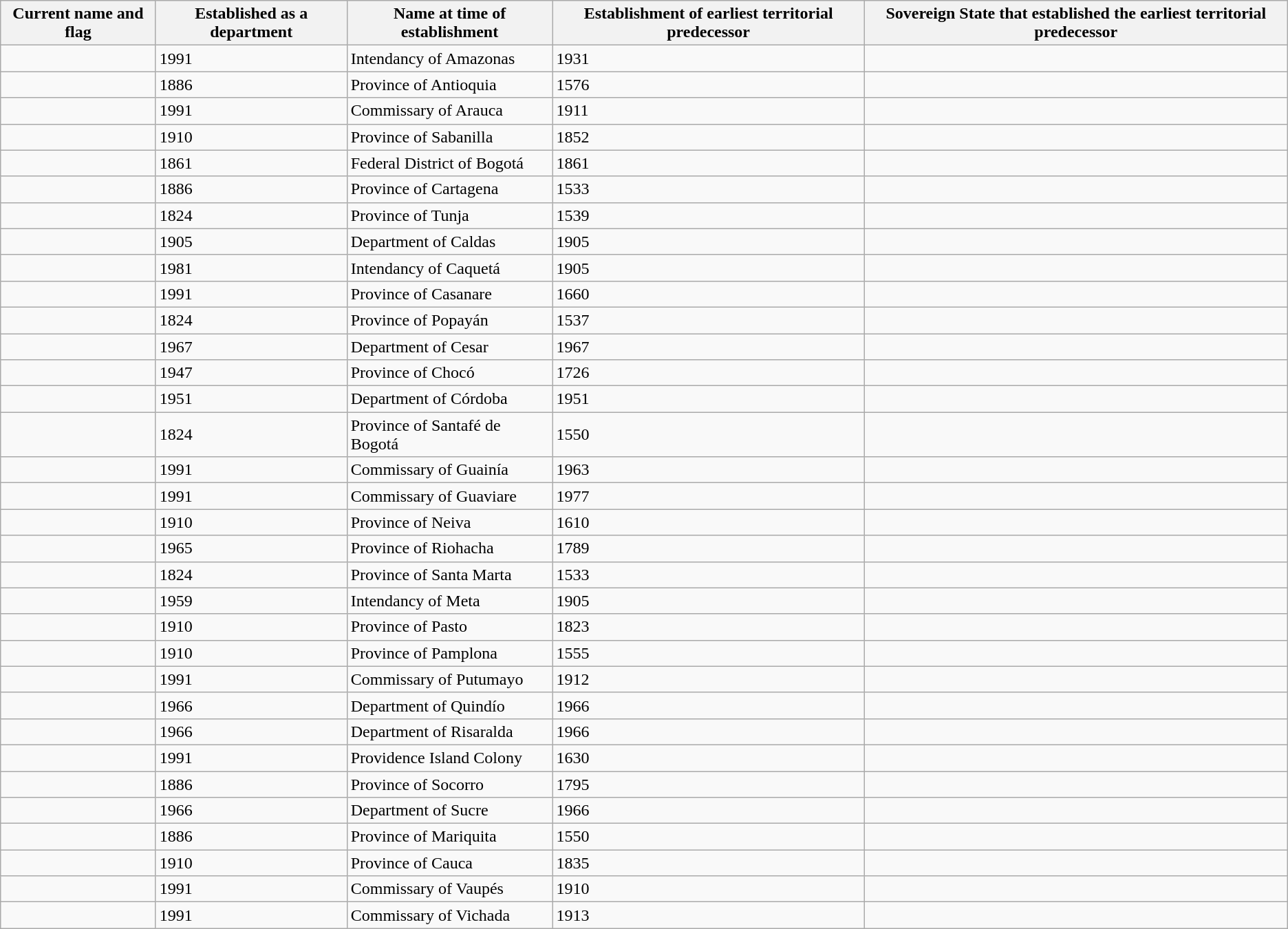<table class="wikitable sortable">
<tr>
<th>Current name and flag</th>
<th>Established as a department</th>
<th>Name at time of establishment</th>
<th>Establishment of earliest territorial predecessor</th>
<th>Sovereign State that established the earliest territorial predecessor</th>
</tr>
<tr>
<td></td>
<td>1991</td>
<td>Intendancy of Amazonas</td>
<td>1931</td>
<td></td>
</tr>
<tr>
<td></td>
<td>1886</td>
<td>Province of Antioquia</td>
<td>1576</td>
<td></td>
</tr>
<tr>
<td></td>
<td>1991</td>
<td>Commissary of Arauca</td>
<td>1911</td>
<td></td>
</tr>
<tr>
<td></td>
<td>1910</td>
<td>Province of Sabanilla</td>
<td>1852</td>
<td></td>
</tr>
<tr>
<td></td>
<td>1861</td>
<td>Federal District of Bogotá</td>
<td>1861</td>
<td></td>
</tr>
<tr>
<td></td>
<td>1886</td>
<td>Province of Cartagena</td>
<td>1533</td>
<td></td>
</tr>
<tr>
<td></td>
<td>1824</td>
<td>Province of Tunja</td>
<td>1539</td>
<td></td>
</tr>
<tr>
<td></td>
<td>1905</td>
<td>Department of Caldas</td>
<td>1905</td>
<td></td>
</tr>
<tr>
<td></td>
<td>1981</td>
<td>Intendancy of Caquetá</td>
<td>1905</td>
<td></td>
</tr>
<tr>
<td></td>
<td>1991</td>
<td>Province of Casanare</td>
<td>1660</td>
<td></td>
</tr>
<tr>
<td></td>
<td>1824</td>
<td>Province of Popayán</td>
<td>1537</td>
<td></td>
</tr>
<tr>
<td></td>
<td>1967</td>
<td>Department of Cesar</td>
<td>1967</td>
<td></td>
</tr>
<tr>
<td></td>
<td>1947</td>
<td>Province of Chocó</td>
<td>1726</td>
<td></td>
</tr>
<tr>
<td></td>
<td>1951</td>
<td>Department of Córdoba</td>
<td>1951</td>
<td></td>
</tr>
<tr>
<td></td>
<td>1824</td>
<td>Province of Santafé de Bogotá</td>
<td>1550</td>
<td></td>
</tr>
<tr>
<td></td>
<td>1991</td>
<td>Commissary of Guainía</td>
<td>1963</td>
<td></td>
</tr>
<tr>
<td></td>
<td>1991</td>
<td>Commissary of Guaviare</td>
<td>1977</td>
<td></td>
</tr>
<tr>
<td></td>
<td>1910</td>
<td>Province of Neiva</td>
<td>1610</td>
<td></td>
</tr>
<tr>
<td></td>
<td>1965</td>
<td>Province of Riohacha</td>
<td>1789</td>
<td></td>
</tr>
<tr>
<td></td>
<td>1824</td>
<td>Province of Santa Marta</td>
<td>1533</td>
<td></td>
</tr>
<tr>
<td></td>
<td>1959</td>
<td>Intendancy of Meta</td>
<td>1905</td>
<td></td>
</tr>
<tr>
<td></td>
<td>1910</td>
<td>Province of Pasto</td>
<td>1823</td>
<td></td>
</tr>
<tr>
<td></td>
<td>1910</td>
<td>Province of Pamplona</td>
<td>1555</td>
<td></td>
</tr>
<tr>
<td></td>
<td>1991</td>
<td>Commissary of Putumayo</td>
<td>1912</td>
<td></td>
</tr>
<tr>
<td></td>
<td>1966</td>
<td>Department of Quindío</td>
<td>1966</td>
<td></td>
</tr>
<tr>
<td></td>
<td>1966</td>
<td>Department of Risaralda</td>
<td>1966</td>
<td></td>
</tr>
<tr>
<td></td>
<td>1991</td>
<td>Providence Island Colony</td>
<td>1630</td>
<td></td>
</tr>
<tr>
<td></td>
<td>1886</td>
<td>Province of Socorro</td>
<td>1795</td>
<td></td>
</tr>
<tr>
<td></td>
<td>1966</td>
<td>Department of Sucre</td>
<td>1966</td>
<td></td>
</tr>
<tr>
<td></td>
<td>1886</td>
<td>Province of Mariquita</td>
<td>1550</td>
<td></td>
</tr>
<tr>
<td></td>
<td>1910</td>
<td>Province of Cauca</td>
<td>1835</td>
<td></td>
</tr>
<tr>
<td></td>
<td>1991</td>
<td>Commissary of Vaupés</td>
<td>1910</td>
<td></td>
</tr>
<tr>
<td></td>
<td>1991</td>
<td>Commissary of Vichada</td>
<td>1913</td>
<td></td>
</tr>
</table>
